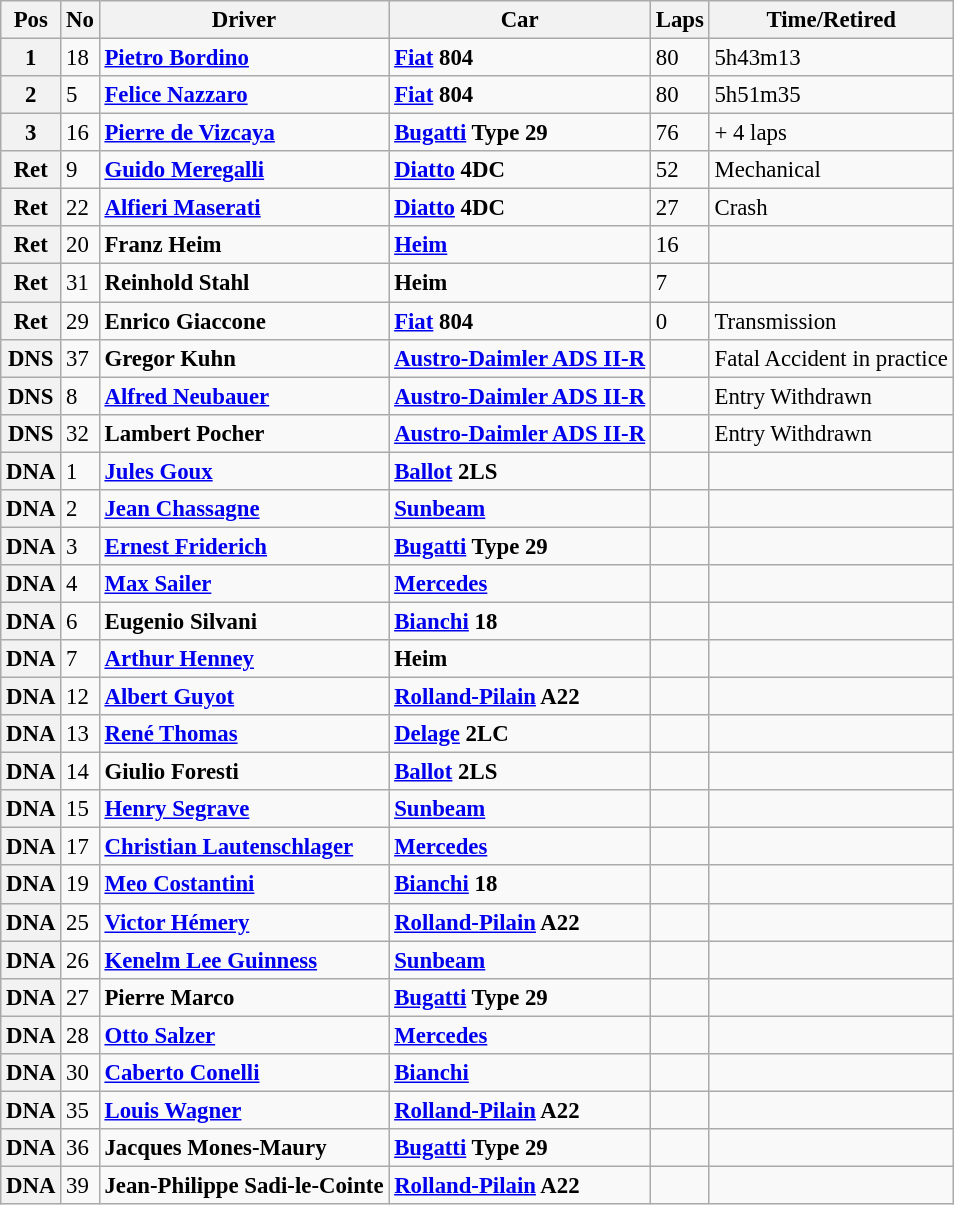<table class="wikitable" style="font-size: 95%;">
<tr>
<th>Pos</th>
<th>No</th>
<th>Driver</th>
<th>Car</th>
<th>Laps</th>
<th>Time/Retired</th>
</tr>
<tr>
<th>1</th>
<td>18</td>
<td> <strong><a href='#'>Pietro Bordino</a></strong></td>
<td><strong><a href='#'>Fiat</a> 804</strong></td>
<td>80</td>
<td>5h43m13</td>
</tr>
<tr>
<th>2</th>
<td>5</td>
<td> <strong><a href='#'>Felice Nazzaro</a></strong></td>
<td><strong><a href='#'>Fiat</a> 804</strong></td>
<td>80</td>
<td>5h51m35</td>
</tr>
<tr>
<th>3</th>
<td>16</td>
<td> <strong><a href='#'>Pierre de Vizcaya</a></strong></td>
<td><strong><a href='#'>Bugatti</a> Type 29</strong></td>
<td>76</td>
<td>+ 4 laps</td>
</tr>
<tr>
<th>Ret</th>
<td>9</td>
<td> <strong><a href='#'>Guido Meregalli</a></strong></td>
<td><strong><a href='#'>Diatto</a> 4DC</strong></td>
<td>52</td>
<td>Mechanical</td>
</tr>
<tr>
<th>Ret</th>
<td>22</td>
<td> <strong><a href='#'>Alfieri Maserati</a></strong></td>
<td><strong><a href='#'>Diatto</a> 4DC</strong></td>
<td>27</td>
<td>Crash</td>
</tr>
<tr>
<th>Ret</th>
<td>20</td>
<td> <strong>Franz Heim</strong></td>
<td><strong><a href='#'>Heim</a></strong></td>
<td>16</td>
<td></td>
</tr>
<tr>
<th>Ret</th>
<td>31</td>
<td> <strong>Reinhold Stahl</strong></td>
<td><strong>Heim</strong></td>
<td>7</td>
<td></td>
</tr>
<tr>
<th>Ret</th>
<td>29</td>
<td> <strong>Enrico Giaccone</strong></td>
<td><strong><a href='#'>Fiat</a> 804</strong></td>
<td>0</td>
<td>Transmission</td>
</tr>
<tr>
<th>DNS</th>
<td>37</td>
<td> <strong>Gregor Kuhn</strong></td>
<td><strong><a href='#'>Austro-Daimler ADS II-R</a></strong></td>
<td></td>
<td>Fatal Accident in practice</td>
</tr>
<tr>
<th>DNS</th>
<td>8</td>
<td> <strong><a href='#'>Alfred Neubauer</a></strong></td>
<td><strong><a href='#'>Austro-Daimler ADS II-R</a></strong></td>
<td></td>
<td>Entry Withdrawn</td>
</tr>
<tr>
<th>DNS</th>
<td>32</td>
<td> <strong>Lambert Pocher</strong></td>
<td><strong><a href='#'>Austro-Daimler ADS II-R</a></strong></td>
<td></td>
<td>Entry Withdrawn</td>
</tr>
<tr>
<th>DNA</th>
<td>1</td>
<td> <strong><a href='#'>Jules Goux</a></strong></td>
<td><strong><a href='#'>Ballot</a> 2LS</strong></td>
<td></td>
<td></td>
</tr>
<tr>
<th>DNA</th>
<td>2</td>
<td> <strong><a href='#'>Jean Chassagne</a></strong></td>
<td><strong><a href='#'>Sunbeam</a></strong></td>
<td></td>
<td></td>
</tr>
<tr>
<th>DNA</th>
<td>3</td>
<td> <strong><a href='#'>Ernest Friderich</a></strong></td>
<td><strong><a href='#'>Bugatti</a> Type 29</strong></td>
<td></td>
<td></td>
</tr>
<tr>
<th>DNA</th>
<td>4</td>
<td> <strong><a href='#'>Max Sailer</a></strong></td>
<td><strong><a href='#'>Mercedes</a></strong></td>
<td></td>
<td></td>
</tr>
<tr>
<th>DNA</th>
<td>6</td>
<td> <strong>Eugenio Silvani</strong></td>
<td><strong><a href='#'>Bianchi</a> 18</strong></td>
<td></td>
<td></td>
</tr>
<tr>
<th>DNA</th>
<td>7</td>
<td> <strong><a href='#'>Arthur Henney</a></strong></td>
<td><strong>Heim</strong></td>
<td></td>
<td></td>
</tr>
<tr>
<th>DNA</th>
<td>12</td>
<td> <strong><a href='#'>Albert Guyot</a></strong></td>
<td><strong><a href='#'>Rolland-Pilain</a> A22</strong></td>
<td></td>
<td></td>
</tr>
<tr>
<th>DNA</th>
<td>13</td>
<td> <strong><a href='#'>René Thomas</a></strong></td>
<td><strong><a href='#'>Delage</a> 2LC</strong></td>
<td></td>
<td></td>
</tr>
<tr>
<th>DNA</th>
<td>14</td>
<td> <strong>Giulio Foresti</strong></td>
<td><strong><a href='#'>Ballot</a> 2LS</strong></td>
<td></td>
<td></td>
</tr>
<tr>
<th>DNA</th>
<td>15</td>
<td> <strong><a href='#'>Henry Segrave</a></strong></td>
<td><strong><a href='#'>Sunbeam</a></strong></td>
<td></td>
<td></td>
</tr>
<tr>
<th>DNA</th>
<td>17</td>
<td> <strong><a href='#'>Christian Lautenschlager</a></strong></td>
<td><strong><a href='#'>Mercedes</a></strong></td>
<td></td>
<td></td>
</tr>
<tr>
<th>DNA</th>
<td>19</td>
<td> <strong><a href='#'>Meo Costantini</a></strong></td>
<td><strong><a href='#'>Bianchi</a> 18</strong></td>
<td></td>
<td></td>
</tr>
<tr>
<th>DNA</th>
<td>25</td>
<td> <strong><a href='#'>Victor Hémery</a></strong></td>
<td><strong><a href='#'>Rolland-Pilain</a> A22</strong></td>
<td></td>
<td></td>
</tr>
<tr>
<th>DNA</th>
<td>26</td>
<td> <strong><a href='#'>Kenelm Lee Guinness</a></strong></td>
<td><strong><a href='#'>Sunbeam</a></strong></td>
<td></td>
<td></td>
</tr>
<tr>
<th>DNA</th>
<td>27</td>
<td> <strong>Pierre Marco</strong></td>
<td><strong><a href='#'>Bugatti</a> Type 29</strong></td>
<td></td>
<td></td>
</tr>
<tr>
<th>DNA</th>
<td>28</td>
<td> <strong><a href='#'>Otto Salzer</a></strong></td>
<td><strong><a href='#'>Mercedes</a></strong></td>
<td></td>
<td></td>
</tr>
<tr>
<th>DNA</th>
<td>30</td>
<td> <strong><a href='#'>Caberto Conelli</a></strong></td>
<td><strong><a href='#'>Bianchi</a></strong></td>
<td></td>
<td></td>
</tr>
<tr>
<th>DNA</th>
<td>35</td>
<td> <strong><a href='#'>Louis Wagner</a></strong></td>
<td><strong><a href='#'>Rolland-Pilain</a> A22</strong></td>
<td></td>
<td></td>
</tr>
<tr>
<th>DNA</th>
<td>36</td>
<td> <strong>Jacques Mones-Maury</strong></td>
<td><strong><a href='#'>Bugatti</a> Type 29</strong></td>
<td></td>
<td></td>
</tr>
<tr>
<th>DNA</th>
<td>39</td>
<td> <strong>Jean-Philippe Sadi-le-Cointe</strong></td>
<td><strong><a href='#'>Rolland-Pilain</a> A22</strong></td>
<td></td>
<td></td>
</tr>
</table>
